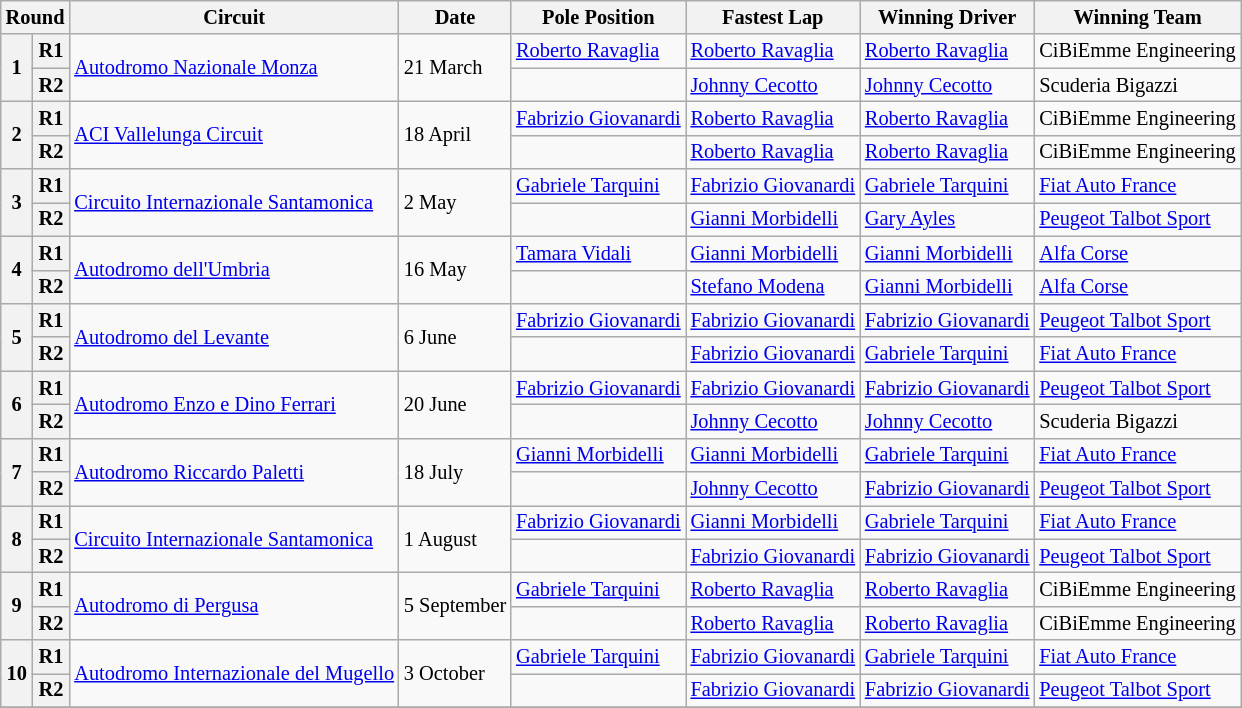<table class="wikitable" style="font-size: 85%">
<tr>
<th colspan=2>Round</th>
<th>Circuit</th>
<th>Date</th>
<th>Pole Position</th>
<th>Fastest Lap</th>
<th>Winning Driver</th>
<th>Winning Team</th>
</tr>
<tr>
<th rowspan=2>1</th>
<th>R1</th>
<td rowspan=2> <a href='#'>Autodromo Nazionale Monza</a></td>
<td rowspan=2>21 March</td>
<td> <a href='#'>Roberto Ravaglia</a></td>
<td> <a href='#'>Roberto Ravaglia</a></td>
<td> <a href='#'>Roberto Ravaglia</a></td>
<td> CiBiEmme Engineering</td>
</tr>
<tr>
<th>R2</th>
<td></td>
<td> <a href='#'>Johnny Cecotto</a></td>
<td> <a href='#'>Johnny Cecotto</a></td>
<td> Scuderia Bigazzi</td>
</tr>
<tr>
<th rowspan=2>2</th>
<th>R1</th>
<td rowspan=2> <a href='#'>ACI Vallelunga Circuit</a></td>
<td rowspan=2>18 April</td>
<td> <a href='#'>Fabrizio Giovanardi</a></td>
<td> <a href='#'>Roberto Ravaglia</a></td>
<td> <a href='#'>Roberto Ravaglia</a></td>
<td> CiBiEmme Engineering</td>
</tr>
<tr>
<th>R2</th>
<td></td>
<td> <a href='#'>Roberto Ravaglia</a></td>
<td> <a href='#'>Roberto Ravaglia</a></td>
<td> CiBiEmme Engineering</td>
</tr>
<tr>
<th rowspan=2>3</th>
<th>R1</th>
<td rowspan=2> <a href='#'>Circuito Internazionale Santamonica</a></td>
<td rowspan=2>2 May</td>
<td> <a href='#'>Gabriele Tarquini</a></td>
<td> <a href='#'>Fabrizio Giovanardi</a></td>
<td> <a href='#'>Gabriele Tarquini</a></td>
<td> <a href='#'>Fiat Auto France</a></td>
</tr>
<tr>
<th>R2</th>
<td></td>
<td> <a href='#'>Gianni Morbidelli</a></td>
<td> <a href='#'>Gary Ayles</a></td>
<td> <a href='#'>Peugeot Talbot Sport</a></td>
</tr>
<tr>
<th rowspan=2>4</th>
<th>R1</th>
<td rowspan=2> <a href='#'>Autodromo dell'Umbria</a></td>
<td rowspan=2>16 May</td>
<td> <a href='#'>Tamara Vidali</a></td>
<td> <a href='#'>Gianni Morbidelli</a></td>
<td> <a href='#'>Gianni Morbidelli</a></td>
<td> <a href='#'>Alfa Corse</a></td>
</tr>
<tr>
<th>R2</th>
<td></td>
<td> <a href='#'>Stefano Modena</a></td>
<td> <a href='#'>Gianni Morbidelli</a></td>
<td> <a href='#'>Alfa Corse</a></td>
</tr>
<tr>
<th rowspan=2>5</th>
<th>R1</th>
<td rowspan=2> <a href='#'>Autodromo del Levante</a></td>
<td rowspan=2>6 June</td>
<td> <a href='#'>Fabrizio Giovanardi</a></td>
<td> <a href='#'>Fabrizio Giovanardi</a></td>
<td> <a href='#'>Fabrizio Giovanardi</a></td>
<td> <a href='#'>Peugeot Talbot Sport</a></td>
</tr>
<tr>
<th>R2</th>
<td></td>
<td> <a href='#'>Fabrizio Giovanardi</a></td>
<td> <a href='#'>Gabriele Tarquini</a></td>
<td> <a href='#'>Fiat Auto France</a></td>
</tr>
<tr>
<th rowspan=2>6</th>
<th>R1</th>
<td rowspan=2> <a href='#'>Autodromo Enzo e Dino Ferrari</a></td>
<td rowspan=2>20 June</td>
<td> <a href='#'>Fabrizio Giovanardi</a></td>
<td> <a href='#'>Fabrizio Giovanardi</a></td>
<td> <a href='#'>Fabrizio Giovanardi</a></td>
<td> <a href='#'>Peugeot Talbot Sport</a></td>
</tr>
<tr>
<th>R2</th>
<td></td>
<td> <a href='#'>Johnny Cecotto</a></td>
<td> <a href='#'>Johnny Cecotto</a></td>
<td> Scuderia Bigazzi</td>
</tr>
<tr>
<th rowspan=2>7</th>
<th>R1</th>
<td rowspan=2> <a href='#'>Autodromo Riccardo Paletti</a></td>
<td rowspan=2>18 July</td>
<td> <a href='#'>Gianni Morbidelli</a></td>
<td> <a href='#'>Gianni Morbidelli</a></td>
<td> <a href='#'>Gabriele Tarquini</a></td>
<td> <a href='#'>Fiat Auto France</a></td>
</tr>
<tr>
<th>R2</th>
<td></td>
<td> <a href='#'>Johnny Cecotto</a></td>
<td> <a href='#'>Fabrizio Giovanardi</a></td>
<td> <a href='#'>Peugeot Talbot Sport</a></td>
</tr>
<tr>
<th rowspan=2>8</th>
<th>R1</th>
<td rowspan=2> <a href='#'>Circuito Internazionale Santamonica</a></td>
<td rowspan=2>1 August</td>
<td> <a href='#'>Fabrizio Giovanardi</a></td>
<td> <a href='#'>Gianni Morbidelli</a></td>
<td> <a href='#'>Gabriele Tarquini</a></td>
<td> <a href='#'>Fiat Auto France</a></td>
</tr>
<tr>
<th>R2</th>
<td></td>
<td> <a href='#'>Fabrizio Giovanardi</a></td>
<td> <a href='#'>Fabrizio Giovanardi</a></td>
<td> <a href='#'>Peugeot Talbot Sport</a></td>
</tr>
<tr>
<th rowspan=2>9</th>
<th>R1</th>
<td rowspan=2> <a href='#'>Autodromo di Pergusa</a></td>
<td rowspan=2>5 September</td>
<td> <a href='#'>Gabriele Tarquini</a></td>
<td> <a href='#'>Roberto Ravaglia</a></td>
<td> <a href='#'>Roberto Ravaglia</a></td>
<td> CiBiEmme Engineering</td>
</tr>
<tr>
<th>R2</th>
<td></td>
<td> <a href='#'>Roberto Ravaglia</a></td>
<td> <a href='#'>Roberto Ravaglia</a></td>
<td> CiBiEmme Engineering</td>
</tr>
<tr>
<th rowspan=2>10</th>
<th>R1</th>
<td rowspan=2> <a href='#'>Autodromo Internazionale del Mugello</a></td>
<td rowspan=2>3 October</td>
<td> <a href='#'>Gabriele Tarquini</a></td>
<td> <a href='#'>Fabrizio Giovanardi</a></td>
<td> <a href='#'>Gabriele Tarquini</a></td>
<td> <a href='#'>Fiat Auto France</a></td>
</tr>
<tr>
<th>R2</th>
<td></td>
<td> <a href='#'>Fabrizio Giovanardi</a></td>
<td> <a href='#'>Fabrizio Giovanardi</a></td>
<td> <a href='#'>Peugeot Talbot Sport</a></td>
</tr>
<tr>
</tr>
</table>
